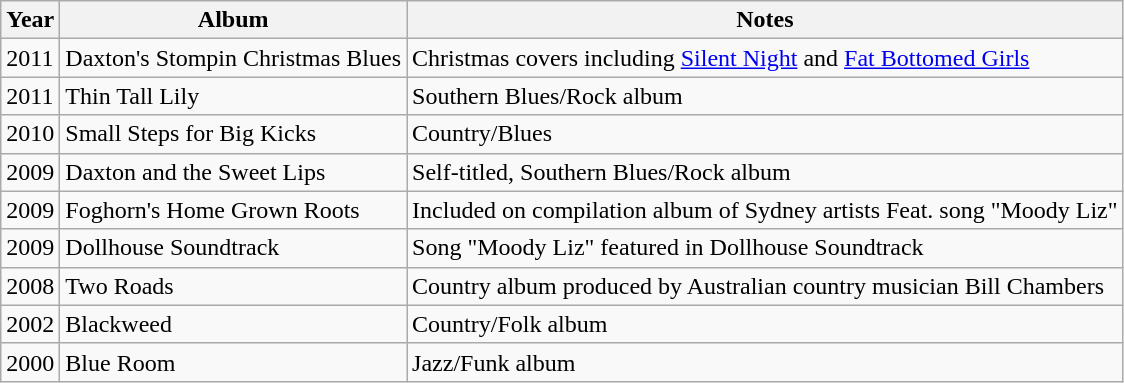<table class="wikitable">
<tr>
<th>Year</th>
<th>Album</th>
<th>Notes</th>
</tr>
<tr>
<td>2011</td>
<td>Daxton's Stompin Christmas Blues</td>
<td>Christmas covers including <a href='#'>Silent Night</a> and <a href='#'>Fat Bottomed Girls</a></td>
</tr>
<tr>
<td>2011</td>
<td>Thin Tall Lily</td>
<td>Southern Blues/Rock album</td>
</tr>
<tr>
<td>2010</td>
<td>Small Steps for Big Kicks</td>
<td>Country/Blues</td>
</tr>
<tr>
<td>2009</td>
<td>Daxton and the Sweet Lips</td>
<td>Self-titled, Southern Blues/Rock album</td>
</tr>
<tr>
<td>2009</td>
<td>Foghorn's Home Grown Roots</td>
<td>Included on compilation album of Sydney artists Feat. song "Moody Liz"</td>
</tr>
<tr>
<td>2009</td>
<td>Dollhouse Soundtrack</td>
<td>Song "Moody Liz" featured in Dollhouse Soundtrack</td>
</tr>
<tr>
<td>2008</td>
<td>Two Roads</td>
<td>Country album produced by Australian country musician Bill Chambers</td>
</tr>
<tr>
<td>2002</td>
<td>Blackweed</td>
<td>Country/Folk album</td>
</tr>
<tr>
<td>2000</td>
<td>Blue Room</td>
<td>Jazz/Funk album</td>
</tr>
</table>
